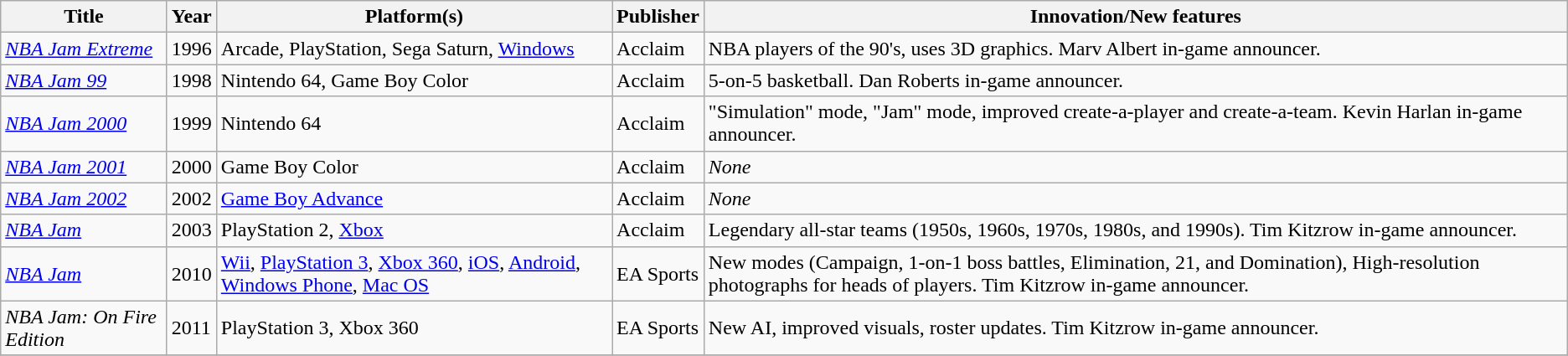<table class="wikitable">
<tr>
<th>Title</th>
<th>Year</th>
<th>Platform(s)</th>
<th>Publisher</th>
<th>Innovation/New features</th>
</tr>
<tr>
<td><em><a href='#'>NBA Jam Extreme</a></em></td>
<td>1996</td>
<td>Arcade, PlayStation, Sega Saturn, <a href='#'>Windows</a></td>
<td>Acclaim</td>
<td>NBA players of the 90's, uses 3D graphics. Marv Albert in-game announcer.</td>
</tr>
<tr>
<td><em><a href='#'>NBA Jam 99</a></em></td>
<td>1998</td>
<td>Nintendo 64, Game Boy Color</td>
<td>Acclaim</td>
<td>5-on-5 basketball. Dan Roberts in-game announcer.</td>
</tr>
<tr>
<td><em><a href='#'>NBA Jam 2000</a></em></td>
<td>1999</td>
<td>Nintendo 64</td>
<td>Acclaim</td>
<td>"Simulation" mode, "Jam" mode, improved create-a-player and create-a-team. Kevin Harlan in-game announcer.</td>
</tr>
<tr>
<td><em><a href='#'>NBA Jam 2001</a></em></td>
<td>2000</td>
<td>Game Boy Color</td>
<td>Acclaim</td>
<td><em>None</em></td>
</tr>
<tr>
<td><em><a href='#'>NBA Jam 2002</a></em></td>
<td>2002</td>
<td><a href='#'>Game Boy Advance</a></td>
<td>Acclaim</td>
<td><em>None</em></td>
</tr>
<tr>
<td><em><a href='#'>NBA Jam</a></em></td>
<td>2003</td>
<td>PlayStation 2, <a href='#'>Xbox</a></td>
<td>Acclaim</td>
<td>Legendary all-star teams (1950s, 1960s, 1970s, 1980s, and 1990s). Tim Kitzrow in-game announcer.</td>
</tr>
<tr>
<td><em><a href='#'>NBA Jam</a></em></td>
<td>2010</td>
<td><a href='#'>Wii</a>, <a href='#'>PlayStation 3</a>, <a href='#'>Xbox 360</a>, <a href='#'>iOS</a>, <a href='#'>Android</a>, <a href='#'>Windows Phone</a>, <a href='#'>Mac OS</a></td>
<td>EA Sports</td>
<td>New modes (Campaign, 1-on-1 boss battles, Elimination, 21, and Domination), High-resolution photographs for heads of players. Tim Kitzrow in-game announcer.</td>
</tr>
<tr>
<td><em>NBA Jam: On Fire Edition</em></td>
<td>2011</td>
<td>PlayStation 3, Xbox 360</td>
<td>EA Sports</td>
<td>New AI, improved visuals, roster updates. Tim Kitzrow in-game announcer.</td>
</tr>
<tr>
</tr>
</table>
